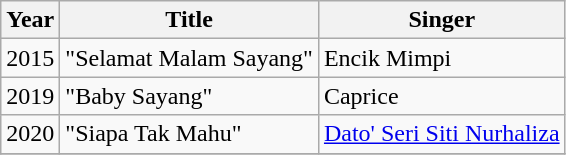<table class="wikitable">
<tr>
<th>Year</th>
<th>Title</th>
<th>Singer</th>
</tr>
<tr>
<td>2015</td>
<td>"Selamat Malam Sayang"</td>
<td>Encik Mimpi</td>
</tr>
<tr>
<td>2019</td>
<td>"Baby Sayang"</td>
<td>Caprice</td>
</tr>
<tr>
<td>2020</td>
<td>"Siapa Tak Mahu"</td>
<td><a href='#'>Dato' Seri Siti Nurhaliza</a></td>
</tr>
<tr>
</tr>
</table>
